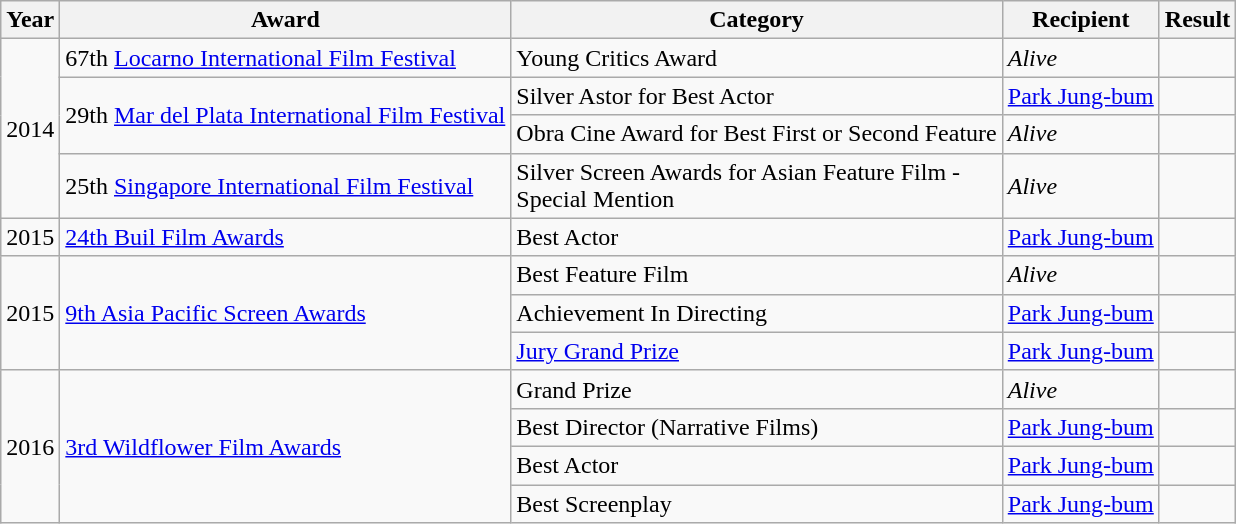<table class="wikitable">
<tr>
<th>Year</th>
<th>Award</th>
<th>Category</th>
<th>Recipient</th>
<th>Result</th>
</tr>
<tr>
<td rowspan=4>2014</td>
<td>67th <a href='#'>Locarno International Film Festival</a></td>
<td>Young Critics Award</td>
<td><em>Alive</em></td>
<td></td>
</tr>
<tr>
<td rowspan=2>29th <a href='#'>Mar del Plata International Film Festival</a></td>
<td>Silver Astor for Best Actor</td>
<td><a href='#'>Park Jung-bum</a></td>
<td></td>
</tr>
<tr>
<td>Obra Cine Award for Best First or Second Feature</td>
<td><em>Alive</em></td>
<td></td>
</tr>
<tr>
<td>25th <a href='#'>Singapore International Film Festival</a></td>
<td>Silver Screen Awards for Asian Feature Film - <br> Special Mention</td>
<td><em>Alive</em></td>
<td></td>
</tr>
<tr>
<td>2015</td>
<td><a href='#'>24th Buil Film Awards</a></td>
<td>Best Actor</td>
<td><a href='#'>Park Jung-bum</a></td>
<td></td>
</tr>
<tr>
<td rowspan=3>2015</td>
<td rowspan=3><a href='#'>9th Asia Pacific Screen Awards</a></td>
<td>Best Feature Film</td>
<td><em>Alive</em></td>
<td></td>
</tr>
<tr>
<td>Achievement In Directing</td>
<td><a href='#'>Park Jung-bum</a></td>
<td></td>
</tr>
<tr>
<td><a href='#'>Jury Grand Prize</a></td>
<td><a href='#'>Park Jung-bum</a></td>
<td></td>
</tr>
<tr>
<td rowspan=4>2016</td>
<td rowspan=4><a href='#'>3rd Wildflower Film Awards</a></td>
<td>Grand Prize</td>
<td><em>Alive</em></td>
<td></td>
</tr>
<tr>
<td>Best Director (Narrative Films)</td>
<td><a href='#'>Park Jung-bum</a></td>
<td></td>
</tr>
<tr>
<td>Best Actor</td>
<td><a href='#'>Park Jung-bum</a></td>
<td></td>
</tr>
<tr>
<td>Best Screenplay</td>
<td><a href='#'>Park Jung-bum</a></td>
<td></td>
</tr>
</table>
